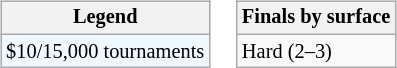<table>
<tr valign=top>
<td><br><table class=wikitable style="font-size:85%">
<tr>
<th>Legend</th>
</tr>
<tr style="background:#f0f8ff;">
<td>$10/15,000 tournaments</td>
</tr>
</table>
</td>
<td><br><table class=wikitable style="font-size:85%">
<tr>
<th>Finals by surface</th>
</tr>
<tr>
<td>Hard (2–3)</td>
</tr>
</table>
</td>
</tr>
</table>
